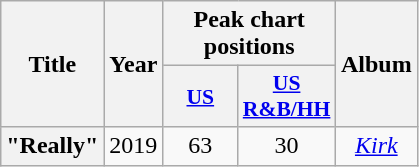<table class="wikitable plainrowheaders" style="text-align:center;">
<tr>
<th rowspan="2">Title</th>
<th rowspan="2">Year</th>
<th colspan="2">Peak chart positions</th>
<th rowspan="2">Album</th>
</tr>
<tr>
<th scope="col" style="width:3em;font-size:90%;"><a href='#'>US</a><br></th>
<th scope="col" style="width:3em;font-size:90%;"><a href='#'>US<br>R&B/HH</a><br></th>
</tr>
<tr>
<th scope="row">"Really"<br></th>
<td>2019</td>
<td>63</td>
<td>30</td>
<td><em><a href='#'>Kirk</a></em></td>
</tr>
</table>
